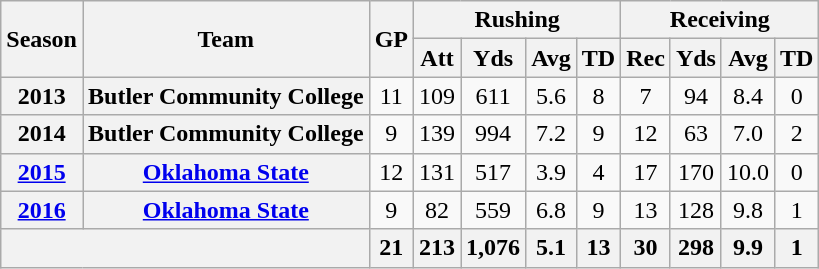<table class=wikitable style="text-align:center;">
<tr>
<th rowspan="2">Season</th>
<th rowspan="2">Team</th>
<th rowspan="2">GP</th>
<th colspan="4">Rushing</th>
<th colspan="4">Receiving</th>
</tr>
<tr>
<th>Att</th>
<th>Yds</th>
<th>Avg</th>
<th>TD</th>
<th>Rec</th>
<th>Yds</th>
<th>Avg</th>
<th>TD</th>
</tr>
<tr>
<th>2013</th>
<th>Butler Community College</th>
<td>11</td>
<td>109</td>
<td>611</td>
<td>5.6</td>
<td>8</td>
<td>7</td>
<td>94</td>
<td>8.4</td>
<td>0</td>
</tr>
<tr>
<th>2014</th>
<th>Butler Community College</th>
<td>9</td>
<td>139</td>
<td>994</td>
<td>7.2</td>
<td>9</td>
<td>12</td>
<td>63</td>
<td>7.0</td>
<td>2</td>
</tr>
<tr>
<th><a href='#'>2015</a></th>
<th><a href='#'>Oklahoma State</a></th>
<td>12</td>
<td>131</td>
<td>517</td>
<td>3.9</td>
<td>4</td>
<td>17</td>
<td>170</td>
<td>10.0</td>
<td>0</td>
</tr>
<tr>
<th><a href='#'>2016</a></th>
<th><a href='#'>Oklahoma State</a></th>
<td>9</td>
<td>82</td>
<td>559</td>
<td>6.8</td>
<td>9</td>
<td>13</td>
<td>128</td>
<td>9.8</td>
<td>1</td>
</tr>
<tr>
<th colspan="2"></th>
<th>21</th>
<th>213</th>
<th>1,076</th>
<th>5.1</th>
<th>13</th>
<th>30</th>
<th>298</th>
<th>9.9</th>
<th>1</th>
</tr>
</table>
